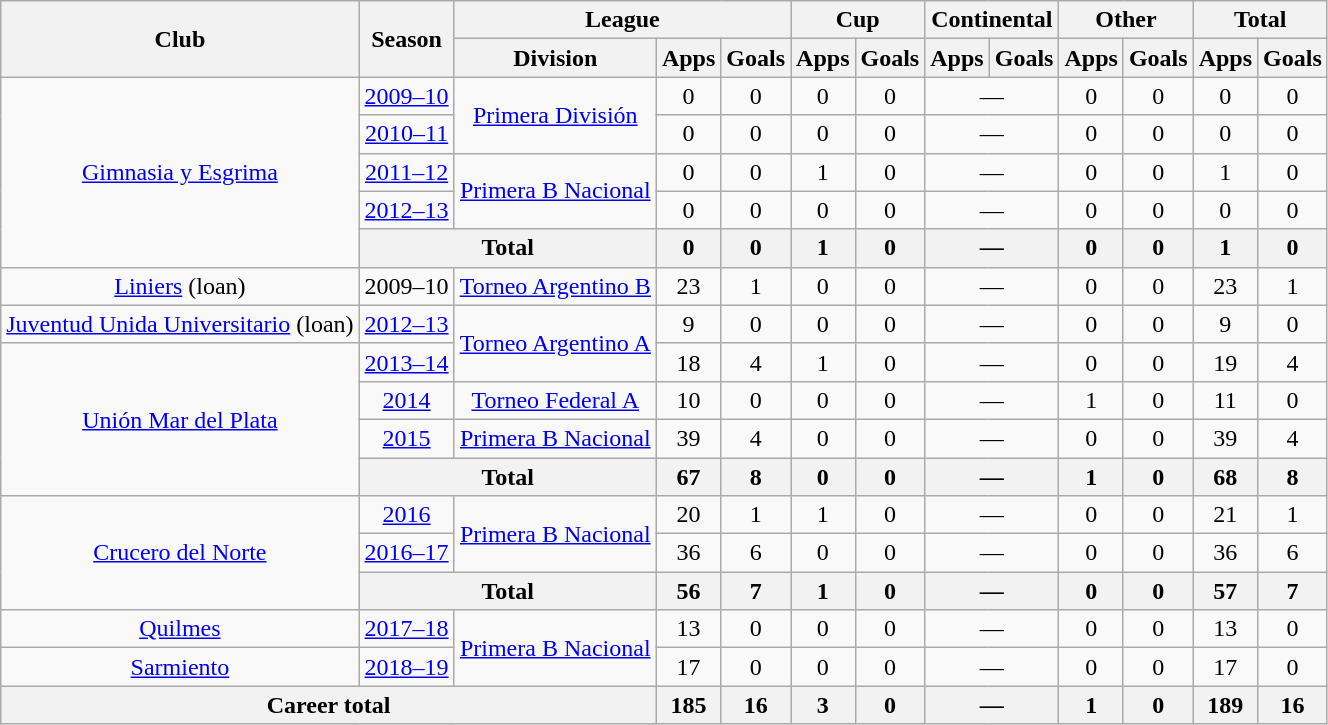<table class="wikitable" style="text-align:center">
<tr>
<th rowspan="2">Club</th>
<th rowspan="2">Season</th>
<th colspan="3">League</th>
<th colspan="2">Cup</th>
<th colspan="2">Continental</th>
<th colspan="2">Other</th>
<th colspan="2">Total</th>
</tr>
<tr>
<th>Division</th>
<th>Apps</th>
<th>Goals</th>
<th>Apps</th>
<th>Goals</th>
<th>Apps</th>
<th>Goals</th>
<th>Apps</th>
<th>Goals</th>
<th>Apps</th>
<th>Goals</th>
</tr>
<tr>
<td rowspan="5"><a href='#'>Gimnasia y Esgrima</a></td>
<td><a href='#'>2009–10</a></td>
<td rowspan="2"><a href='#'>Primera División</a></td>
<td>0</td>
<td>0</td>
<td>0</td>
<td>0</td>
<td colspan="2">—</td>
<td>0</td>
<td>0</td>
<td>0</td>
<td>0</td>
</tr>
<tr>
<td><a href='#'>2010–11</a></td>
<td>0</td>
<td>0</td>
<td>0</td>
<td>0</td>
<td colspan="2">—</td>
<td>0</td>
<td>0</td>
<td>0</td>
<td>0</td>
</tr>
<tr>
<td><a href='#'>2011–12</a></td>
<td rowspan="2"><a href='#'>Primera B Nacional</a></td>
<td>0</td>
<td>0</td>
<td>1</td>
<td>0</td>
<td colspan="2">—</td>
<td>0</td>
<td>0</td>
<td>1</td>
<td>0</td>
</tr>
<tr>
<td><a href='#'>2012–13</a></td>
<td>0</td>
<td>0</td>
<td>0</td>
<td>0</td>
<td colspan="2">—</td>
<td>0</td>
<td>0</td>
<td>0</td>
<td>0</td>
</tr>
<tr>
<th colspan="2">Total</th>
<th>0</th>
<th>0</th>
<th>1</th>
<th>0</th>
<th colspan="2">—</th>
<th>0</th>
<th>0</th>
<th>1</th>
<th>0</th>
</tr>
<tr>
<td rowspan="1"><a href='#'>Liniers</a> (loan)</td>
<td>2009–10</td>
<td rowspan="1"><a href='#'>Torneo Argentino B</a></td>
<td>23</td>
<td>1</td>
<td>0</td>
<td>0</td>
<td colspan="2">—</td>
<td>0</td>
<td>0</td>
<td>23</td>
<td>1</td>
</tr>
<tr>
<td rowspan="1"><a href='#'>Juventud Unida Universitario</a> (loan)</td>
<td><a href='#'>2012–13</a></td>
<td rowspan="2"><a href='#'>Torneo Argentino A</a></td>
<td>9</td>
<td>0</td>
<td>0</td>
<td>0</td>
<td colspan="2">—</td>
<td>0</td>
<td>0</td>
<td>9</td>
<td>0</td>
</tr>
<tr>
<td rowspan="4"><a href='#'>Unión Mar del Plata</a></td>
<td><a href='#'>2013–14</a></td>
<td>18</td>
<td>4</td>
<td>1</td>
<td>0</td>
<td colspan="2">—</td>
<td>0</td>
<td>0</td>
<td>19</td>
<td>4</td>
</tr>
<tr>
<td><a href='#'>2014</a></td>
<td rowspan="1"><a href='#'>Torneo Federal A</a></td>
<td>10</td>
<td>0</td>
<td>0</td>
<td>0</td>
<td colspan="2">—</td>
<td>1</td>
<td>0</td>
<td>11</td>
<td>0</td>
</tr>
<tr>
<td><a href='#'>2015</a></td>
<td rowspan="1"><a href='#'>Primera B Nacional</a></td>
<td>39</td>
<td>4</td>
<td>0</td>
<td>0</td>
<td colspan="2">—</td>
<td>0</td>
<td>0</td>
<td>39</td>
<td>4</td>
</tr>
<tr>
<th colspan="2">Total</th>
<th>67</th>
<th>8</th>
<th>0</th>
<th>0</th>
<th colspan="2">—</th>
<th>1</th>
<th>0</th>
<th>68</th>
<th>8</th>
</tr>
<tr>
<td rowspan="3"><a href='#'>Crucero del Norte</a></td>
<td><a href='#'>2016</a></td>
<td rowspan="2"><a href='#'>Primera B Nacional</a></td>
<td>20</td>
<td>1</td>
<td>1</td>
<td>0</td>
<td colspan="2">—</td>
<td>0</td>
<td>0</td>
<td>21</td>
<td>1</td>
</tr>
<tr>
<td><a href='#'>2016–17</a></td>
<td>36</td>
<td>6</td>
<td>0</td>
<td>0</td>
<td colspan="2">—</td>
<td>0</td>
<td>0</td>
<td>36</td>
<td>6</td>
</tr>
<tr>
<th colspan="2">Total</th>
<th>56</th>
<th>7</th>
<th>1</th>
<th>0</th>
<th colspan="2">—</th>
<th>0</th>
<th>0</th>
<th>57</th>
<th>7</th>
</tr>
<tr>
<td rowspan="1"><a href='#'>Quilmes</a></td>
<td><a href='#'>2017–18</a></td>
<td rowspan="2"><a href='#'>Primera B Nacional</a></td>
<td>13</td>
<td>0</td>
<td>0</td>
<td>0</td>
<td colspan="2">—</td>
<td>0</td>
<td>0</td>
<td>13</td>
<td>0</td>
</tr>
<tr>
<td rowspan="1"><a href='#'>Sarmiento</a></td>
<td><a href='#'>2018–19</a></td>
<td>17</td>
<td>0</td>
<td>0</td>
<td>0</td>
<td colspan="2">—</td>
<td>0</td>
<td>0</td>
<td>17</td>
<td>0</td>
</tr>
<tr>
<th colspan="3">Career total</th>
<th>185</th>
<th>16</th>
<th>3</th>
<th>0</th>
<th colspan="2">—</th>
<th>1</th>
<th>0</th>
<th>189</th>
<th>16</th>
</tr>
</table>
